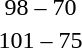<table style="text-align:center;">
<tr>
<th width=200></th>
<th width=100></th>
<th width=200></th>
<th></th>
</tr>
<tr>
<td align=right><strong></strong></td>
<td>98 – 70</td>
<td align=left></td>
</tr>
<tr>
<td align=right><strong></strong></td>
<td>101 – 75</td>
<td align=left></td>
</tr>
</table>
